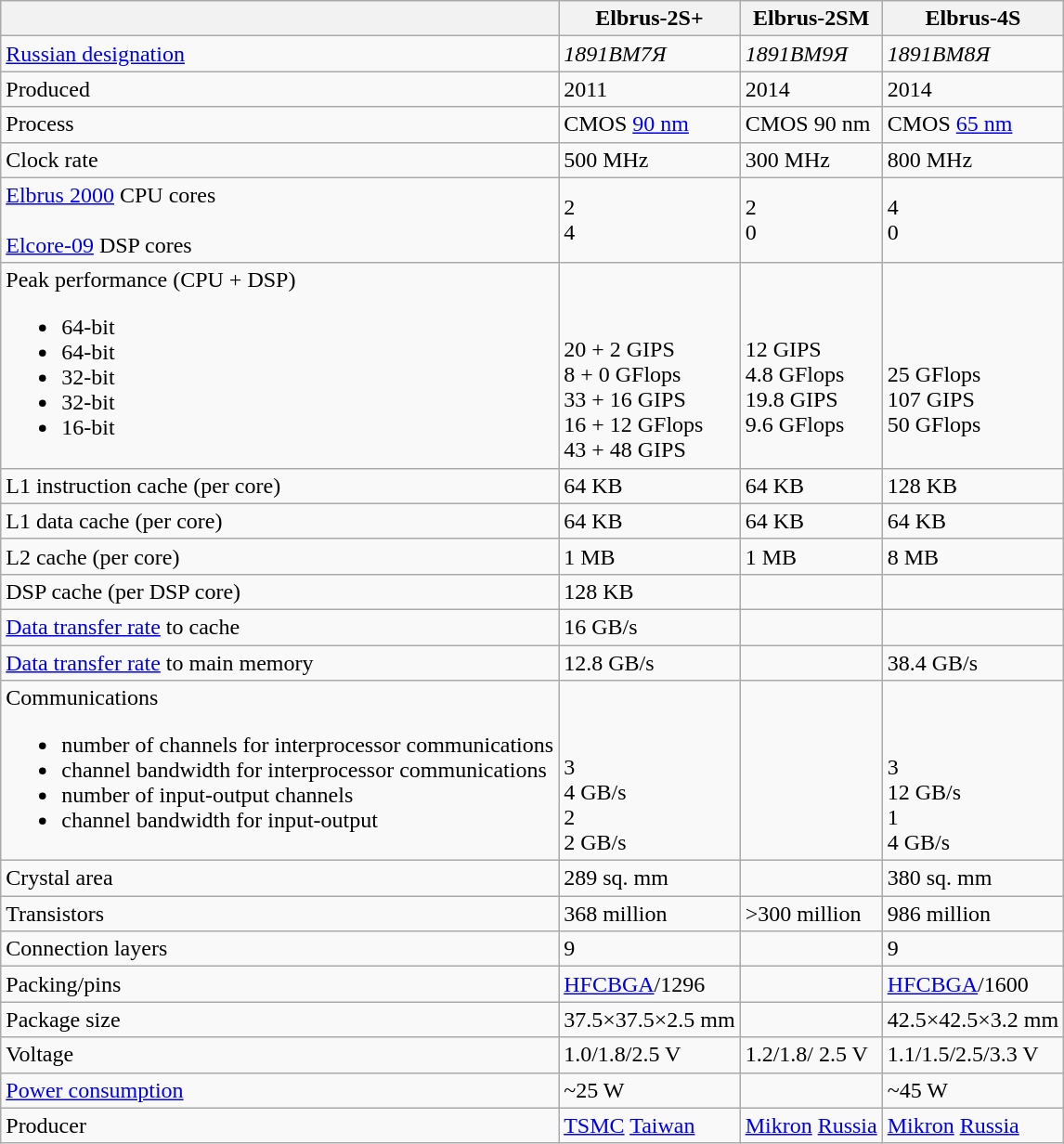<table class="wikitable">
<tr>
<th></th>
<th>Elbrus-2S+</th>
<th>Elbrus-2SМ</th>
<th>Elbrus-4S</th>
</tr>
<tr>
<td><a href='#'>Russian designation</a></td>
<td><em>1891ВМ7Я</em></td>
<td><em>1891ВМ9Я</em></td>
<td><em>1891ВМ8Я</em></td>
</tr>
<tr>
<td>Produced</td>
<td>2011</td>
<td>2014</td>
<td>2014</td>
</tr>
<tr>
<td>Process</td>
<td>CMOS <a href='#'>90 nm</a></td>
<td>CMOS 90 nm</td>
<td>CMOS <a href='#'>65 nm</a></td>
</tr>
<tr>
<td>Clock rate</td>
<td>500 MHz</td>
<td>300 MHz</td>
<td>800 MHz</td>
</tr>
<tr>
<td><a href='#'>Elbrus 2000</a> CPU cores<br><br><a href='#'>Elcore-09</a> DSP cores</td>
<td>2<br>4</td>
<td>2<br>0</td>
<td>4<br>0</td>
</tr>
<tr>
<td valign="bottom">Peak performance (CPU + DSP)<br><ul><li>64-bit</li><li>64-bit</li><li>32-bit</li><li>32-bit</li><li>16-bit</li></ul></td>
<td valign="bottom"><br><br>20 + 2 GIPS<br>
8 + 0 GFlops<br>
33 + 16 GIPS<br>
16 + 12 GFlops<br>
43 + 48 GIPS</td>
<td valign="bottom"><br><br>12 GIPS <br>
4.8 GFlops<br>
19.8 GIPS<br>
9.6 GFlops<br>
 </td>
<td valign="bottom"><br><br><br>
25 GFlops<br>
107 GIPS<br>
50 GFlops<br>
 </td>
</tr>
<tr>
<td>L1 instruction cache (per core)</td>
<td>64 KB</td>
<td>64 KB</td>
<td>128 KB</td>
</tr>
<tr>
<td>L1 data cache (per core)</td>
<td>64 KB</td>
<td>64 KB</td>
<td>64 KB</td>
</tr>
<tr>
<td>L2 cache (per core)</td>
<td>1 MB</td>
<td>1 MB</td>
<td>8 MB</td>
</tr>
<tr>
<td>DSP cache (per DSP core)</td>
<td>128 KB</td>
<td></td>
<td></td>
</tr>
<tr>
<td><a href='#'>Data transfer rate</a> to cache</td>
<td>16 GB/s</td>
<td></td>
<td></td>
</tr>
<tr>
<td><a href='#'>Data transfer rate</a> to main memory</td>
<td>12.8 GB/s</td>
<td></td>
<td>38.4 GB/s</td>
</tr>
<tr>
<td valign="bottom">Communications<br><ul><li>number of channels for interprocessor communications</li><li>channel bandwidth for interprocessor communications</li><li>number of input-output channels</li><li>channel bandwidth for input-output</li></ul></td>
<td valign="bottom"><br><br>3<br>
4 GB/s<br>
2<br>
2 GB/s</td>
<td></td>
<td valign="bottom"><br><br>3<br>
12 GB/s<br>
1<br>
4 GB/s</td>
</tr>
<tr>
<td>Crystal area</td>
<td>289 sq. mm</td>
<td></td>
<td>380 sq. mm</td>
</tr>
<tr>
<td>Transistors</td>
<td>368 million</td>
<td>>300 million</td>
<td>986 million</td>
</tr>
<tr>
<td>Connection layers</td>
<td>9</td>
<td></td>
<td>9</td>
</tr>
<tr>
<td>Packing/pins</td>
<td><a href='#'>HFCBGA</a>/1296</td>
<td></td>
<td><a href='#'>HFCBGA</a>/1600</td>
</tr>
<tr>
<td>Package size</td>
<td>37.5×37.5×2.5 mm</td>
<td></td>
<td>42.5×42.5×3.2 mm</td>
</tr>
<tr>
<td>Voltage</td>
<td>1.0/1.8/2.5 V</td>
<td>1.2/1.8/ 2.5 V</td>
<td>1.1/1.5/2.5/3.3 V</td>
</tr>
<tr>
<td><a href='#'>Power consumption</a></td>
<td>~25 W</td>
<td></td>
<td>~45 W</td>
</tr>
<tr>
<td>Producer</td>
<td><a href='#'>TSMC</a> <a href='#'>Taiwan</a></td>
<td><a href='#'>Mikron</a> <a href='#'>Russia</a></td>
<td><a href='#'>Mikron</a> <a href='#'>Russia</a></td>
</tr>
</table>
